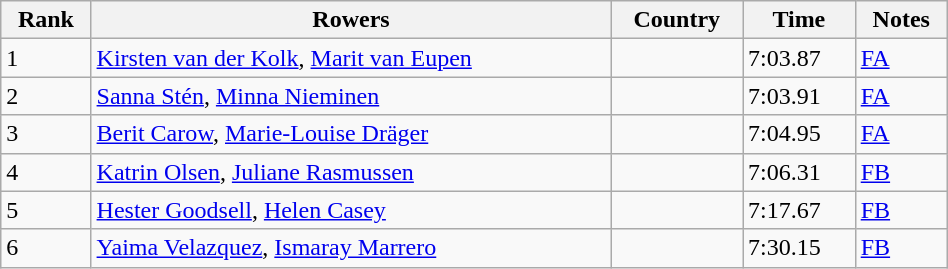<table class="wikitable sortable" width=50%>
<tr>
<th>Rank</th>
<th>Rowers</th>
<th>Country</th>
<th>Time</th>
<th>Notes</th>
</tr>
<tr>
<td>1</td>
<td><a href='#'>Kirsten van der Kolk</a>, <a href='#'>Marit van Eupen</a></td>
<td></td>
<td>7:03.87</td>
<td><a href='#'>FA</a></td>
</tr>
<tr>
<td>2</td>
<td><a href='#'>Sanna Stén</a>, <a href='#'>Minna Nieminen</a></td>
<td></td>
<td>7:03.91</td>
<td><a href='#'>FA</a></td>
</tr>
<tr>
<td>3</td>
<td><a href='#'>Berit Carow</a>, <a href='#'>Marie-Louise Dräger</a></td>
<td></td>
<td>7:04.95</td>
<td><a href='#'>FA</a></td>
</tr>
<tr>
<td>4</td>
<td><a href='#'>Katrin Olsen</a>, <a href='#'>Juliane Rasmussen</a></td>
<td></td>
<td>7:06.31</td>
<td><a href='#'>FB</a></td>
</tr>
<tr>
<td>5</td>
<td><a href='#'>Hester Goodsell</a>, <a href='#'>Helen Casey</a></td>
<td></td>
<td>7:17.67</td>
<td><a href='#'>FB</a></td>
</tr>
<tr>
<td>6</td>
<td><a href='#'>Yaima Velazquez</a>, <a href='#'>Ismaray Marrero</a></td>
<td></td>
<td>7:30.15</td>
<td><a href='#'>FB</a></td>
</tr>
</table>
